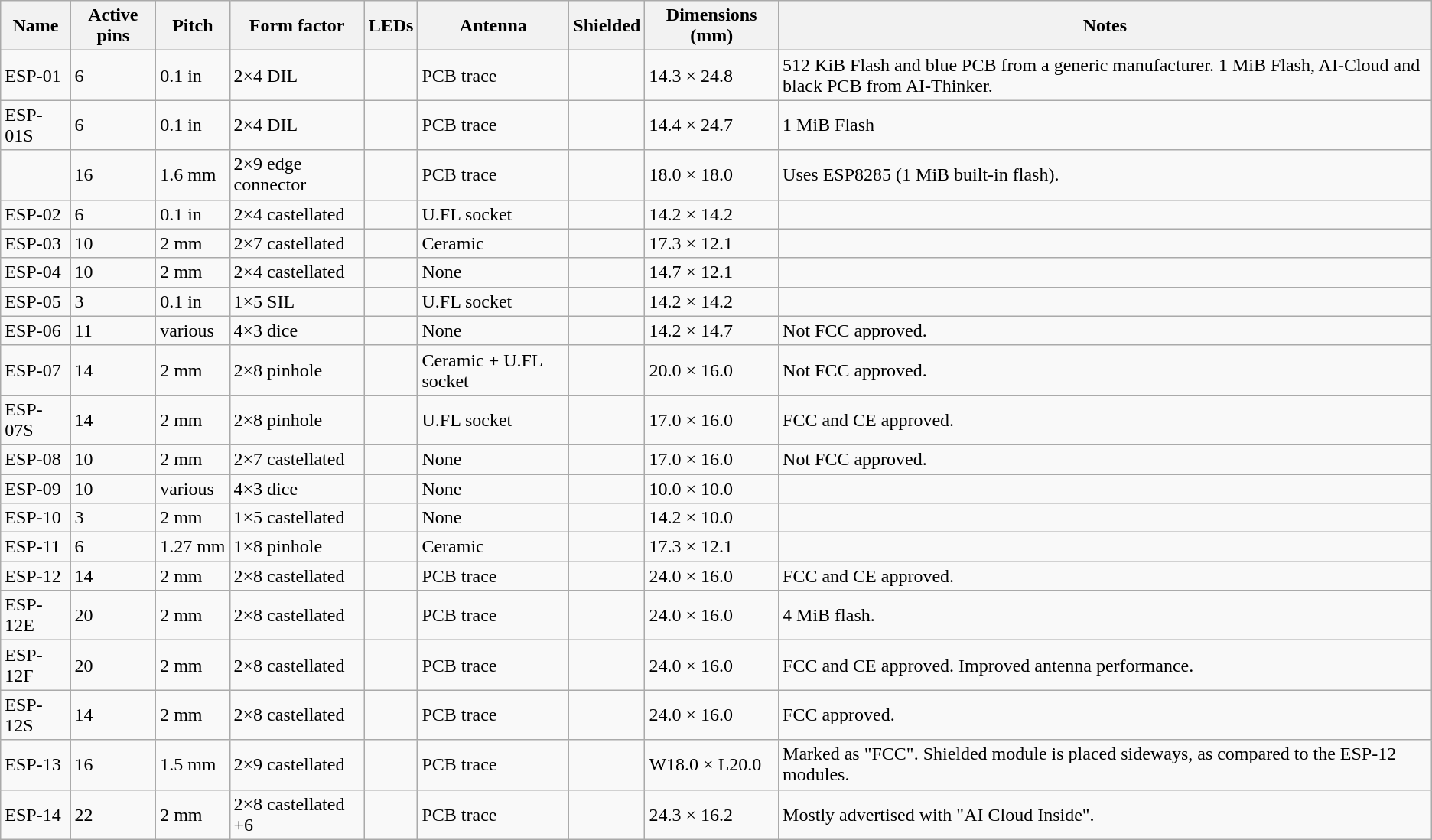<table class="wikitable sortable">
<tr>
<th>Name</th>
<th>Active pins</th>
<th>Pitch</th>
<th>Form factor</th>
<th>LEDs</th>
<th>Antenna</th>
<th>Shielded</th>
<th>Dimensions (mm)</th>
<th>Notes</th>
</tr>
<tr>
<td>ESP-01</td>
<td>6</td>
<td>0.1 in</td>
<td>2×4 DIL</td>
<td></td>
<td>PCB trace</td>
<td></td>
<td>14.3 × 24.8</td>
<td>512 KiB Flash and blue PCB from a generic manufacturer. 1 MiB Flash, AI-Cloud and black PCB from AI-Thinker.</td>
</tr>
<tr>
<td>ESP-01S</td>
<td>6</td>
<td>0.1 in</td>
<td>2×4 DIL</td>
<td></td>
<td>PCB trace</td>
<td></td>
<td>14.4 × 24.7</td>
<td>1 MiB Flash</td>
</tr>
<tr>
<td></td>
<td>16</td>
<td>1.6 mm</td>
<td>2×9 edge connector</td>
<td></td>
<td>PCB trace</td>
<td></td>
<td>18.0 × 18.0</td>
<td>Uses ESP8285 (1 MiB built-in flash).</td>
</tr>
<tr>
<td>ESP-02</td>
<td>6</td>
<td>0.1 in</td>
<td>2×4 castellated</td>
<td></td>
<td>U.FL socket</td>
<td></td>
<td>14.2 × 14.2</td>
<td></td>
</tr>
<tr>
<td>ESP-03</td>
<td>10</td>
<td>2 mm</td>
<td>2×7 castellated</td>
<td></td>
<td>Ceramic</td>
<td></td>
<td>17.3 × 12.1</td>
<td></td>
</tr>
<tr>
<td>ESP-04</td>
<td>10</td>
<td>2 mm</td>
<td>2×4 castellated</td>
<td></td>
<td>None</td>
<td></td>
<td>14.7 × 12.1</td>
<td></td>
</tr>
<tr>
<td>ESP-05</td>
<td>3</td>
<td>0.1 in</td>
<td>1×5 SIL</td>
<td></td>
<td>U.FL socket</td>
<td></td>
<td>14.2 × 14.2</td>
<td></td>
</tr>
<tr>
<td>ESP-06</td>
<td>11</td>
<td>various</td>
<td>4×3 dice</td>
<td></td>
<td>None</td>
<td></td>
<td>14.2 × 14.7</td>
<td>Not FCC approved.</td>
</tr>
<tr>
<td>ESP-07</td>
<td>14</td>
<td>2 mm</td>
<td>2×8 pinhole</td>
<td></td>
<td>Ceramic + U.FL socket</td>
<td></td>
<td>20.0 × 16.0</td>
<td>Not FCC approved.</td>
</tr>
<tr>
<td>ESP-07S</td>
<td>14</td>
<td>2 mm</td>
<td>2×8 pinhole</td>
<td></td>
<td>U.FL socket</td>
<td></td>
<td>17.0 × 16.0</td>
<td>FCC and CE approved.</td>
</tr>
<tr>
<td>ESP-08</td>
<td>10</td>
<td>2 mm</td>
<td>2×7 castellated</td>
<td></td>
<td>None</td>
<td></td>
<td>17.0 × 16.0</td>
<td>Not FCC approved.</td>
</tr>
<tr>
<td>ESP-09</td>
<td>10</td>
<td>various</td>
<td>4×3 dice</td>
<td></td>
<td>None</td>
<td></td>
<td>10.0 × 10.0</td>
<td></td>
</tr>
<tr>
<td>ESP-10</td>
<td>3</td>
<td>2 mm</td>
<td>1×5 castellated</td>
<td></td>
<td>None</td>
<td></td>
<td>14.2 × 10.0</td>
<td></td>
</tr>
<tr>
<td>ESP-11</td>
<td>6</td>
<td>1.27 mm</td>
<td>1×8 pinhole</td>
<td></td>
<td>Ceramic</td>
<td></td>
<td>17.3 × 12.1</td>
<td></td>
</tr>
<tr>
<td>ESP-12</td>
<td>14</td>
<td>2 mm</td>
<td>2×8 castellated</td>
<td></td>
<td>PCB trace</td>
<td></td>
<td>24.0 × 16.0</td>
<td>FCC and CE approved.</td>
</tr>
<tr>
<td>ESP-12E</td>
<td>20</td>
<td>2 mm</td>
<td>2×8 castellated</td>
<td></td>
<td>PCB trace</td>
<td></td>
<td>24.0 × 16.0</td>
<td>4 MiB flash.</td>
</tr>
<tr>
<td>ESP-12F</td>
<td>20</td>
<td>2 mm</td>
<td>2×8 castellated</td>
<td></td>
<td>PCB trace</td>
<td></td>
<td>24.0 × 16.0</td>
<td>FCC and CE approved. Improved antenna performance.</td>
</tr>
<tr>
<td>ESP-12S</td>
<td>14</td>
<td>2 mm</td>
<td>2×8 castellated</td>
<td></td>
<td>PCB trace</td>
<td></td>
<td>24.0 × 16.0</td>
<td>FCC approved.</td>
</tr>
<tr>
<td>ESP-13</td>
<td>16</td>
<td>1.5 mm</td>
<td>2×9 castellated</td>
<td></td>
<td>PCB trace</td>
<td></td>
<td>W18.0 × L20.0</td>
<td>Marked as "FCC". Shielded module is placed sideways, as compared to the ESP-12 modules.</td>
</tr>
<tr>
<td>ESP-14</td>
<td>22</td>
<td>2 mm</td>
<td>2×8 castellated +6</td>
<td></td>
<td>PCB trace</td>
<td></td>
<td>24.3 × 16.2</td>
<td>Mostly advertised with "AI Cloud Inside".</td>
</tr>
</table>
